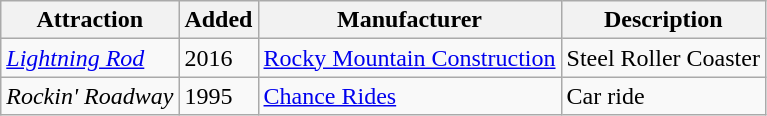<table class="wikitable sortable">
<tr>
<th scope="col">Attraction</th>
<th scope="col">Added</th>
<th scope="col">Manufacturer</th>
<th scope="col" class="unsortable">Description</th>
</tr>
<tr>
<td><em><a href='#'>Lightning Rod</a></em></td>
<td>2016</td>
<td><a href='#'>Rocky Mountain Construction</a></td>
<td>Steel Roller Coaster</td>
</tr>
<tr>
<td><em>Rockin' Roadway</em></td>
<td>1995</td>
<td><a href='#'>Chance Rides</a></td>
<td>Car ride</td>
</tr>
</table>
